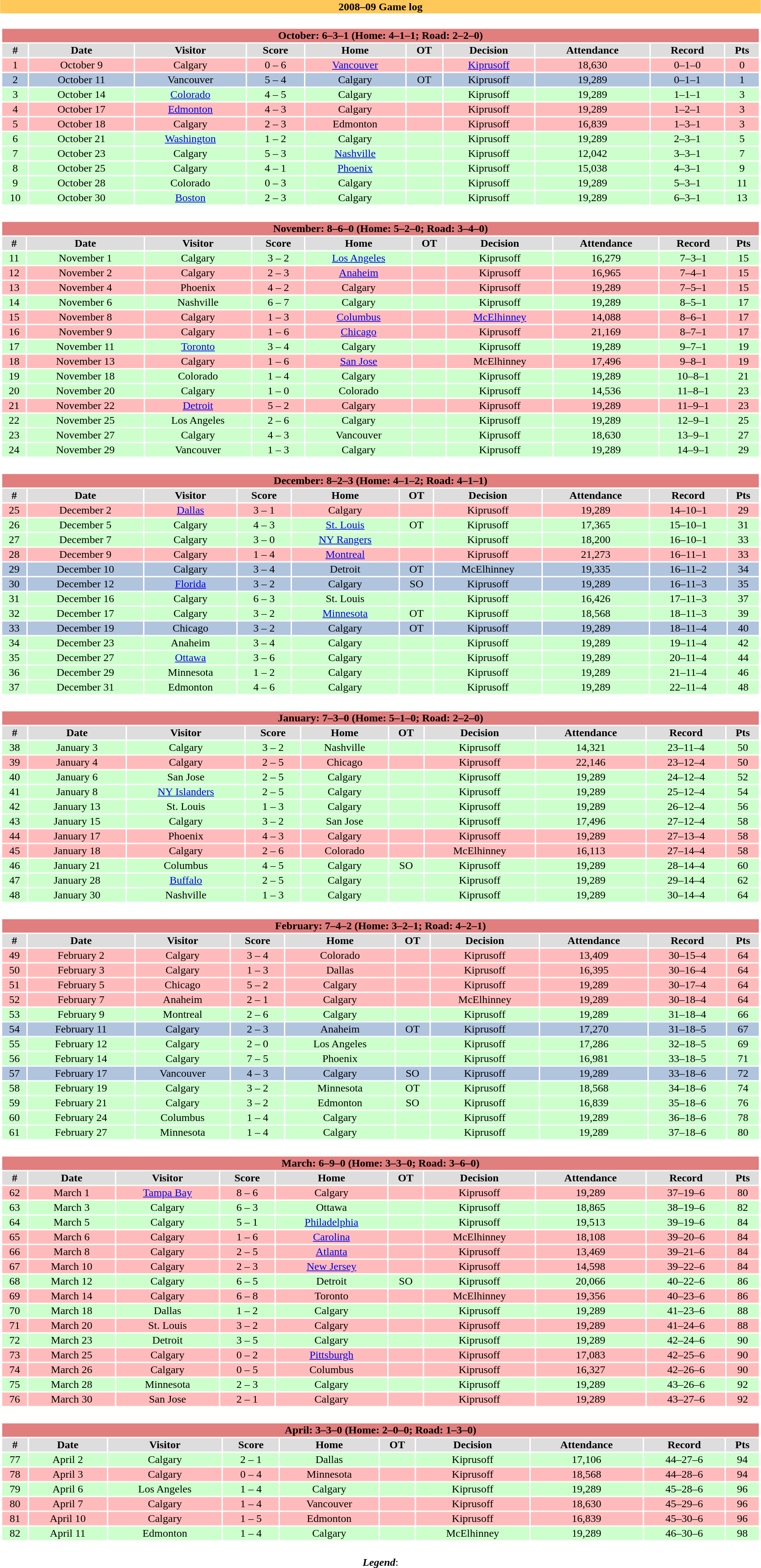<table class="toccolours" width=90% style="clear:both; margin:1.5em auto; text-align:center;">
<tr>
<th colspan=10 style="background:#FFC859">2008–09 Game log</th>
</tr>
<tr>
<td colspan=10><br><table class="toccolours collapsible collapsed" width=100% align="center">
<tr>
<th colspan=10; bgcolor=#E17E7E>October: 6–3–1 (Home: 4–1–1; Road: 2–2–0)</th>
</tr>
<tr align="center"  bgcolor="#DDDDDD">
<td><strong>#</strong></td>
<td><strong>Date</strong></td>
<td><strong>Visitor</strong></td>
<td><strong>Score</strong></td>
<td><strong>Home</strong></td>
<td><strong>OT</strong></td>
<td><strong>Decision</strong></td>
<td><strong>Attendance</strong></td>
<td><strong>Record</strong></td>
<td><strong>Pts</strong></td>
</tr>
<tr bgcolor="#FFBBBB">
<td>1</td>
<td>October 9</td>
<td>Calgary</td>
<td>0 – 6</td>
<td><a href='#'>Vancouver</a></td>
<td></td>
<td><a href='#'>Kiprusoff</a></td>
<td>18,630</td>
<td>0–1–0</td>
<td>0</td>
</tr>
<tr bgcolor="#B0C4DE">
<td>2</td>
<td>October 11</td>
<td>Vancouver</td>
<td>5 – 4</td>
<td>Calgary</td>
<td>OT</td>
<td>Kiprusoff</td>
<td>19,289</td>
<td>0–1–1</td>
<td>1</td>
</tr>
<tr bgcolor="#CCFFCC">
<td>3</td>
<td>October 14</td>
<td><a href='#'>Colorado</a></td>
<td>4 – 5</td>
<td>Calgary</td>
<td></td>
<td>Kiprusoff</td>
<td>19,289</td>
<td>1–1–1</td>
<td>3</td>
</tr>
<tr bgcolor="#FFBBBB">
<td>4</td>
<td>October 17</td>
<td><a href='#'>Edmonton</a></td>
<td>4 – 3</td>
<td>Calgary</td>
<td></td>
<td>Kiprusoff</td>
<td>19,289</td>
<td>1–2–1</td>
<td>3</td>
</tr>
<tr bgcolor="#FFBBBB">
<td>5</td>
<td>October 18</td>
<td>Calgary</td>
<td>2 – 3</td>
<td>Edmonton</td>
<td></td>
<td>Kiprusoff</td>
<td>16,839</td>
<td>1–3–1</td>
<td>3</td>
</tr>
<tr bgcolor="#CCFFCC">
<td>6</td>
<td>October 21</td>
<td><a href='#'>Washington</a></td>
<td>1 – 2</td>
<td>Calgary</td>
<td></td>
<td>Kiprusoff</td>
<td>19,289</td>
<td>2–3–1</td>
<td>5</td>
</tr>
<tr bgcolor="#CCFFCC">
<td>7</td>
<td>October 23</td>
<td>Calgary</td>
<td>5 – 3</td>
<td><a href='#'>Nashville</a></td>
<td></td>
<td>Kiprusoff</td>
<td>12,042</td>
<td>3–3–1</td>
<td>7</td>
</tr>
<tr bgcolor="#CCFFCC">
<td>8</td>
<td>October 25</td>
<td>Calgary</td>
<td>4 – 1</td>
<td><a href='#'>Phoenix</a></td>
<td></td>
<td>Kiprusoff</td>
<td>15,038</td>
<td>4–3–1</td>
<td>9</td>
</tr>
<tr bgcolor="#CCFFCC">
<td>9</td>
<td>October 28</td>
<td>Colorado</td>
<td>0 – 3</td>
<td>Calgary</td>
<td></td>
<td>Kiprusoff</td>
<td>19,289</td>
<td>5–3–1</td>
<td>11</td>
</tr>
<tr bgcolor="#CCFFCC">
<td>10</td>
<td>October 30</td>
<td><a href='#'>Boston</a></td>
<td>2 – 3</td>
<td>Calgary</td>
<td></td>
<td>Kiprusoff</td>
<td>19,289</td>
<td>6–3–1</td>
<td>13</td>
</tr>
</table>
</td>
</tr>
<tr>
<td colspan=10><br><table class="toccolours collapsible collapsed" width=100% align="center">
<tr>
<th colspan=10; bgcolor=#E17E7E>November: 8–6–0 (Home: 5–2–0; Road: 3–4–0)</th>
</tr>
<tr align="center"  bgcolor="#dddddd">
<td><strong>#</strong></td>
<td><strong>Date</strong></td>
<td><strong>Visitor</strong></td>
<td><strong>Score</strong></td>
<td><strong>Home</strong></td>
<td><strong>OT</strong></td>
<td><strong>Decision</strong></td>
<td><strong>Attendance</strong></td>
<td><strong>Record</strong></td>
<td><strong>Pts</strong></td>
</tr>
<tr bgcolor="#CCFFCC">
<td>11</td>
<td>November 1</td>
<td>Calgary</td>
<td>3 – 2</td>
<td><a href='#'>Los Angeles</a></td>
<td></td>
<td>Kiprusoff</td>
<td>16,279</td>
<td>7–3–1</td>
<td>15</td>
</tr>
<tr bgcolor="#FFBBBB">
<td>12</td>
<td>November 2</td>
<td>Calgary</td>
<td>2 – 3</td>
<td><a href='#'>Anaheim</a></td>
<td></td>
<td>Kiprusoff</td>
<td>16,965</td>
<td>7–4–1</td>
<td>15</td>
</tr>
<tr bgcolor="#FFBBBB">
<td>13</td>
<td>November 4</td>
<td>Phoenix</td>
<td>4 – 2</td>
<td>Calgary</td>
<td></td>
<td>Kiprusoff</td>
<td>19,289</td>
<td>7–5–1</td>
<td>15</td>
</tr>
<tr bgcolor="#CCFFCC">
<td>14</td>
<td>November 6</td>
<td>Nashville</td>
<td>6 – 7</td>
<td>Calgary</td>
<td></td>
<td>Kiprusoff</td>
<td>19,289</td>
<td>8–5–1</td>
<td>17</td>
</tr>
<tr bgcolor="#FFBBBB">
<td>15</td>
<td>November 8</td>
<td>Calgary</td>
<td>1 – 3</td>
<td><a href='#'>Columbus</a></td>
<td></td>
<td><a href='#'>McElhinney</a></td>
<td>14,088</td>
<td>8–6–1</td>
<td>17</td>
</tr>
<tr bgcolor="#FFBBBB">
<td>16</td>
<td>November 9</td>
<td>Calgary</td>
<td>1 – 6</td>
<td><a href='#'>Chicago</a></td>
<td></td>
<td>Kiprusoff</td>
<td>21,169</td>
<td>8–7–1</td>
<td>17</td>
</tr>
<tr bgcolor="#CCFFCC">
<td>17</td>
<td>November 11</td>
<td><a href='#'>Toronto</a></td>
<td>3 – 4</td>
<td>Calgary</td>
<td></td>
<td>Kiprusoff</td>
<td>19,289</td>
<td>9–7–1</td>
<td>19</td>
</tr>
<tr bgcolor="#FFBBBB">
<td>18</td>
<td>November 13</td>
<td>Calgary</td>
<td>1 – 6</td>
<td><a href='#'>San Jose</a></td>
<td></td>
<td>McElhinney</td>
<td>17,496</td>
<td>9–8–1</td>
<td>19</td>
</tr>
<tr bgcolor="#CCFFCC">
<td>19</td>
<td>November 18</td>
<td>Colorado</td>
<td>1 – 4</td>
<td>Calgary</td>
<td></td>
<td>Kiprusoff</td>
<td>19,289</td>
<td>10–8–1</td>
<td>21</td>
</tr>
<tr bgcolor="#CCFFCC">
<td>20</td>
<td>November 20</td>
<td>Calgary</td>
<td>1 – 0</td>
<td>Colorado</td>
<td></td>
<td>Kiprusoff</td>
<td>14,536</td>
<td>11–8–1</td>
<td>23</td>
</tr>
<tr bgcolor="#FFBBBB">
<td>21</td>
<td>November 22</td>
<td><a href='#'>Detroit</a></td>
<td>5 – 2</td>
<td>Calgary</td>
<td></td>
<td>Kiprusoff</td>
<td>19,289</td>
<td>11–9–1</td>
<td>23</td>
</tr>
<tr bgcolor="#CCFFCC">
<td>22</td>
<td>November 25</td>
<td>Los Angeles</td>
<td>2 – 6</td>
<td>Calgary</td>
<td></td>
<td>Kiprusoff</td>
<td>19,289</td>
<td>12–9–1</td>
<td>25</td>
</tr>
<tr bgcolor="#CCFFCC">
<td>23</td>
<td>November 27</td>
<td>Calgary</td>
<td>4 – 3</td>
<td>Vancouver</td>
<td></td>
<td>Kiprusoff</td>
<td>18,630</td>
<td>13–9–1</td>
<td>27</td>
</tr>
<tr bgcolor="#CCFFCC">
<td>24</td>
<td>November 29</td>
<td>Vancouver</td>
<td>1 – 3</td>
<td>Calgary</td>
<td></td>
<td>Kiprusoff</td>
<td>19,289</td>
<td>14–9–1</td>
<td>29</td>
</tr>
</table>
</td>
</tr>
<tr>
<td colspan=10><br><table class="toccolours collapsible collapsed" width=100% align="center">
<tr>
<th colspan=10; bgcolor=#E17E7E>December: 8–2–3 (Home: 4–1–2; Road: 4–1–1)</th>
</tr>
<tr align="center"  bgcolor="#dddddd">
<td><strong>#</strong></td>
<td><strong>Date</strong></td>
<td><strong>Visitor</strong></td>
<td><strong>Score</strong></td>
<td><strong>Home</strong></td>
<td><strong>OT</strong></td>
<td><strong>Decision</strong></td>
<td><strong>Attendance</strong></td>
<td><strong>Record</strong></td>
<td><strong>Pts</strong></td>
</tr>
<tr bgcolor="#FFBBBB">
<td>25</td>
<td>December 2</td>
<td><a href='#'>Dallas</a></td>
<td>3 – 1</td>
<td>Calgary</td>
<td></td>
<td>Kiprusoff</td>
<td>19,289</td>
<td>14–10–1</td>
<td>29</td>
</tr>
<tr bgcolor="#CCFFCC">
<td>26</td>
<td>December 5</td>
<td>Calgary</td>
<td>4 – 3</td>
<td><a href='#'>St. Louis</a></td>
<td>OT</td>
<td>Kiprusoff</td>
<td>17,365</td>
<td>15–10–1</td>
<td>31</td>
</tr>
<tr bgcolor="#CCFFCC">
<td>27</td>
<td>December 7</td>
<td>Calgary</td>
<td>3 – 0</td>
<td><a href='#'>NY Rangers</a></td>
<td></td>
<td>Kiprusoff</td>
<td>18,200</td>
<td>16–10–1</td>
<td>33</td>
</tr>
<tr bgcolor="#FFBBBB">
<td>28</td>
<td>December 9</td>
<td>Calgary</td>
<td>1 – 4</td>
<td><a href='#'>Montreal</a></td>
<td></td>
<td>Kiprusoff</td>
<td>21,273</td>
<td>16–11–1</td>
<td>33</td>
</tr>
<tr bgcolor="#B0C4DE">
<td>29</td>
<td>December 10</td>
<td>Calgary</td>
<td>3 – 4</td>
<td>Detroit</td>
<td>OT</td>
<td>McElhinney</td>
<td>19,335</td>
<td>16–11–2</td>
<td>34</td>
</tr>
<tr bgcolor="#B0C4DE">
<td>30</td>
<td>December 12</td>
<td><a href='#'>Florida</a></td>
<td>3 – 2</td>
<td>Calgary</td>
<td>SO</td>
<td>Kiprusoff</td>
<td>19,289</td>
<td>16–11–3</td>
<td>35</td>
</tr>
<tr bgcolor="#CCFFCC">
<td>31</td>
<td>December 16</td>
<td>Calgary</td>
<td>6 – 3</td>
<td>St. Louis</td>
<td></td>
<td>Kiprusoff</td>
<td>16,426</td>
<td>17–11–3</td>
<td>37</td>
</tr>
<tr bgcolor="#CCFFCC">
<td>32</td>
<td>December 17</td>
<td>Calgary</td>
<td>3 – 2</td>
<td><a href='#'>Minnesota</a></td>
<td>OT</td>
<td>Kiprusoff</td>
<td>18,568</td>
<td>18–11–3</td>
<td>39</td>
</tr>
<tr bgcolor="#B0C4DE">
<td>33</td>
<td>December 19</td>
<td>Chicago</td>
<td>3 – 2</td>
<td>Calgary</td>
<td>OT</td>
<td>Kiprusoff</td>
<td>19,289</td>
<td>18–11–4</td>
<td>40</td>
</tr>
<tr bgcolor="#CCFFCC">
<td>34</td>
<td>December 23</td>
<td>Anaheim</td>
<td>3 – 4</td>
<td>Calgary</td>
<td></td>
<td>Kiprusoff</td>
<td>19,289</td>
<td>19–11–4</td>
<td>42</td>
</tr>
<tr bgcolor="#CCFFCC">
<td>35</td>
<td>December 27</td>
<td><a href='#'>Ottawa</a></td>
<td>3 – 6</td>
<td>Calgary</td>
<td></td>
<td>Kiprusoff</td>
<td>19,289</td>
<td>20–11–4</td>
<td>44</td>
</tr>
<tr bgcolor="#CCFFCC">
<td>36</td>
<td>December 29</td>
<td>Minnesota</td>
<td>1 – 2</td>
<td>Calgary</td>
<td></td>
<td>Kiprusoff</td>
<td>19,289</td>
<td>21–11–4</td>
<td>46</td>
</tr>
<tr bgcolor="#CCFFCC">
<td>37</td>
<td>December 31</td>
<td>Edmonton</td>
<td>4 – 6</td>
<td>Calgary</td>
<td></td>
<td>Kiprusoff</td>
<td>19,289</td>
<td>22–11–4</td>
<td>48</td>
</tr>
</table>
</td>
</tr>
<tr>
<td colspan=10><br><table class="toccolours collapsible collapsed" width=100% align="center">
<tr>
<th colspan=10; bgcolor=#E17E7E>January: 7–3–0 (Home: 5–1–0; Road: 2–2–0)</th>
</tr>
<tr align="center"  bgcolor="#dddddd">
<td><strong>#</strong></td>
<td><strong>Date</strong></td>
<td><strong>Visitor</strong></td>
<td><strong>Score</strong></td>
<td><strong>Home</strong></td>
<td><strong>OT</strong></td>
<td><strong>Decision</strong></td>
<td><strong>Attendance</strong></td>
<td><strong>Record</strong></td>
<td><strong>Pts</strong></td>
</tr>
<tr bgcolor="#CCFFCC">
<td>38</td>
<td>January 3</td>
<td>Calgary</td>
<td>3 – 2</td>
<td>Nashville</td>
<td></td>
<td>Kiprusoff</td>
<td>14,321</td>
<td>23–11–4</td>
<td>50</td>
</tr>
<tr bgcolor="#FFBBBB">
<td>39</td>
<td>January 4</td>
<td>Calgary</td>
<td>2 – 5</td>
<td>Chicago</td>
<td></td>
<td>Kiprusoff</td>
<td>22,146</td>
<td>23–12–4</td>
<td>50</td>
</tr>
<tr bgcolor="#CCFFCC">
<td>40</td>
<td>January 6</td>
<td>San Jose</td>
<td>2 – 5</td>
<td>Calgary</td>
<td></td>
<td>Kiprusoff</td>
<td>19,289</td>
<td>24–12–4</td>
<td>52</td>
</tr>
<tr bgcolor="#CCFFCC">
<td>41</td>
<td>January 8</td>
<td><a href='#'>NY Islanders</a></td>
<td>2 – 5</td>
<td>Calgary</td>
<td></td>
<td>Kiprusoff</td>
<td>19,289</td>
<td>25–12–4</td>
<td>54</td>
</tr>
<tr bgcolor="#CCFFCC">
<td>42</td>
<td>January 13</td>
<td>St. Louis</td>
<td>1 – 3</td>
<td>Calgary</td>
<td></td>
<td>Kiprusoff</td>
<td>19,289</td>
<td>26–12–4</td>
<td>56</td>
</tr>
<tr bgcolor="#CCFFCC">
<td>43</td>
<td>January 15</td>
<td>Calgary</td>
<td>3 – 2</td>
<td>San Jose</td>
<td></td>
<td>Kiprusoff</td>
<td>17,496</td>
<td>27–12–4</td>
<td>58</td>
</tr>
<tr bgcolor="#FFBBBB">
<td>44</td>
<td>January 17</td>
<td>Phoenix</td>
<td>4 – 3</td>
<td>Calgary</td>
<td></td>
<td>Kiprusoff</td>
<td>19,289</td>
<td>27–13–4</td>
<td>58</td>
</tr>
<tr bgcolor="#FFBBBB">
<td>45</td>
<td>January 18</td>
<td>Calgary</td>
<td>2 – 6</td>
<td>Colorado</td>
<td></td>
<td>McElhinney</td>
<td>16,113</td>
<td>27–14–4</td>
<td>58</td>
</tr>
<tr bgcolor="#CCFFCC">
<td>46</td>
<td>January 21</td>
<td>Columbus</td>
<td>4 – 5</td>
<td>Calgary</td>
<td>SO</td>
<td>Kiprusoff</td>
<td>19,289</td>
<td>28–14–4</td>
<td>60</td>
</tr>
<tr bgcolor="#CCFFCC">
<td>47</td>
<td>January 28</td>
<td><a href='#'>Buffalo</a></td>
<td>2 – 5</td>
<td>Calgary</td>
<td></td>
<td>Kiprusoff</td>
<td>19,289</td>
<td>29–14–4</td>
<td>62</td>
</tr>
<tr bgcolor="#CCFFCC">
<td>48</td>
<td>January 30</td>
<td>Nashville</td>
<td>1 – 3</td>
<td>Calgary</td>
<td></td>
<td>Kiprusoff</td>
<td>19,289</td>
<td>30–14–4</td>
<td>64</td>
</tr>
</table>
</td>
</tr>
<tr>
<td colspan=10><br><table class="toccolours collapsible collapsed" width=100% align="center">
<tr>
<th colspan=10; bgcolor=#E17E7E>February: 7–4–2 (Home: 3–2–1; Road: 4–2–1)</th>
</tr>
<tr align="center"  bgcolor="#dddddd">
<td><strong>#</strong></td>
<td><strong>Date</strong></td>
<td><strong>Visitor</strong></td>
<td><strong>Score</strong></td>
<td><strong>Home</strong></td>
<td><strong>OT</strong></td>
<td><strong>Decision</strong></td>
<td><strong>Attendance</strong></td>
<td><strong>Record</strong></td>
<td><strong>Pts</strong></td>
</tr>
<tr bgcolor="#FFBBBB">
<td>49</td>
<td>February 2</td>
<td>Calgary</td>
<td>3 – 4</td>
<td>Colorado</td>
<td></td>
<td>Kiprusoff</td>
<td>13,409</td>
<td>30–15–4</td>
<td>64</td>
</tr>
<tr bgcolor="#FFBBBB">
<td>50</td>
<td>February 3</td>
<td>Calgary</td>
<td>1 – 3</td>
<td>Dallas</td>
<td></td>
<td>Kiprusoff</td>
<td>16,395</td>
<td>30–16–4</td>
<td>64</td>
</tr>
<tr bgcolor="#FFBBBB">
<td>51</td>
<td>February 5</td>
<td>Chicago</td>
<td>5 – 2</td>
<td>Calgary</td>
<td></td>
<td>Kiprusoff</td>
<td>19,289</td>
<td>30–17–4</td>
<td>64</td>
</tr>
<tr bgcolor="#FFBBBB">
<td>52</td>
<td>February 7</td>
<td>Anaheim</td>
<td>2 – 1</td>
<td>Calgary</td>
<td></td>
<td>McElhinney</td>
<td>19,289</td>
<td>30–18–4</td>
<td>64</td>
</tr>
<tr bgcolor="#CCFFCC">
<td>53</td>
<td>February 9</td>
<td>Montreal</td>
<td>2 – 6</td>
<td>Calgary</td>
<td></td>
<td>Kiprusoff</td>
<td>19,289</td>
<td>31–18–4</td>
<td>66</td>
</tr>
<tr bgcolor="#B0C4DE">
<td>54</td>
<td>February 11</td>
<td>Calgary</td>
<td>2 – 3</td>
<td>Anaheim</td>
<td>OT</td>
<td>Kiprusoff</td>
<td>17,270</td>
<td>31–18–5</td>
<td>67</td>
</tr>
<tr bgcolor="#CCFFCC">
<td>55</td>
<td>February 12</td>
<td>Calgary</td>
<td>2 – 0</td>
<td>Los Angeles</td>
<td></td>
<td>Kiprusoff</td>
<td>17,286</td>
<td>32–18–5</td>
<td>69</td>
</tr>
<tr bgcolor="#CCFFCC">
<td>56</td>
<td>February 14</td>
<td>Calgary</td>
<td>7 – 5</td>
<td>Phoenix</td>
<td></td>
<td>Kiprusoff</td>
<td>16,981</td>
<td>33–18–5</td>
<td>71</td>
</tr>
<tr bgcolor="#B0C4DE">
<td>57</td>
<td>February 17</td>
<td>Vancouver</td>
<td>4 – 3</td>
<td>Calgary</td>
<td>SO</td>
<td>Kiprusoff</td>
<td>19,289</td>
<td>33–18–6</td>
<td>72</td>
</tr>
<tr bgcolor="#CCFFCC">
<td>58</td>
<td>February 19</td>
<td>Calgary</td>
<td>3 – 2</td>
<td>Minnesota</td>
<td>OT</td>
<td>Kiprusoff</td>
<td>18,568</td>
<td>34–18–6</td>
<td>74</td>
</tr>
<tr bgcolor="#CCFFCC">
<td>59</td>
<td>February 21</td>
<td>Calgary</td>
<td>3 – 2</td>
<td>Edmonton</td>
<td>SO</td>
<td>Kiprusoff</td>
<td>16,839</td>
<td>35–18–6</td>
<td>76</td>
</tr>
<tr bgcolor="#CCFFCC">
<td>60</td>
<td>February 24</td>
<td>Columbus</td>
<td>1 – 4</td>
<td>Calgary</td>
<td></td>
<td>Kiprusoff</td>
<td>19,289</td>
<td>36–18–6</td>
<td>78</td>
</tr>
<tr bgcolor="#CCFFCC">
<td>61</td>
<td>February 27</td>
<td>Minnesota</td>
<td>1 – 4</td>
<td>Calgary</td>
<td></td>
<td>Kiprusoff</td>
<td>19,289</td>
<td>37–18–6</td>
<td>80</td>
</tr>
</table>
</td>
</tr>
<tr>
<td colspan=10><br><table class="toccolours collapsible collapsed" width=100% align="center">
<tr>
<th colspan=10; bgcolor=#E17E7E>March: 6–9–0 (Home: 3–3–0; Road: 3–6–0)</th>
</tr>
<tr align="center"  bgcolor="#dddddd">
<td><strong>#</strong></td>
<td><strong>Date</strong></td>
<td><strong>Visitor</strong></td>
<td><strong>Score</strong></td>
<td><strong>Home</strong></td>
<td><strong>OT</strong></td>
<td><strong>Decision</strong></td>
<td><strong>Attendance</strong></td>
<td><strong>Record</strong></td>
<td><strong>Pts</strong></td>
</tr>
<tr bgcolor="#FFBBBB">
<td>62</td>
<td>March 1</td>
<td><a href='#'>Tampa Bay</a></td>
<td>8 – 6</td>
<td>Calgary</td>
<td></td>
<td>Kiprusoff</td>
<td>19,289</td>
<td>37–19–6</td>
<td>80</td>
</tr>
<tr bgcolor="#CCFFCC">
<td>63</td>
<td>March 3</td>
<td>Calgary</td>
<td>6 – 3</td>
<td>Ottawa</td>
<td></td>
<td>Kiprusoff</td>
<td>18,865</td>
<td>38–19–6</td>
<td>82</td>
</tr>
<tr bgcolor="#CCFFCC">
<td>64</td>
<td>March 5</td>
<td>Calgary</td>
<td>5 – 1</td>
<td><a href='#'>Philadelphia</a></td>
<td></td>
<td>Kiprusoff</td>
<td>19,513</td>
<td>39–19–6</td>
<td>84</td>
</tr>
<tr bgcolor="#FFBBBB">
<td>65</td>
<td>March 6</td>
<td>Calgary</td>
<td>1 – 6</td>
<td><a href='#'>Carolina</a></td>
<td></td>
<td>McElhinney</td>
<td>18,108</td>
<td>39–20–6</td>
<td>84</td>
</tr>
<tr bgcolor="#FFBBBB">
<td>66</td>
<td>March 8</td>
<td>Calgary</td>
<td>2 – 5</td>
<td><a href='#'>Atlanta</a></td>
<td></td>
<td>Kiprusoff</td>
<td>13,469</td>
<td>39–21–6</td>
<td>84</td>
</tr>
<tr bgcolor="#FFBBBB">
<td>67</td>
<td>March 10</td>
<td>Calgary</td>
<td>2 – 3</td>
<td><a href='#'>New Jersey</a></td>
<td></td>
<td>Kiprusoff</td>
<td>14,598</td>
<td>39–22–6</td>
<td>84</td>
</tr>
<tr bgcolor="#CCFFCC">
<td>68</td>
<td>March 12</td>
<td>Calgary</td>
<td>6 – 5</td>
<td>Detroit</td>
<td>SO</td>
<td>Kiprusoff</td>
<td>20,066</td>
<td>40–22–6</td>
<td>86</td>
</tr>
<tr bgcolor="#FFBBBB">
<td>69</td>
<td>March 14</td>
<td>Calgary</td>
<td>6 – 8</td>
<td>Toronto</td>
<td></td>
<td>McElhinney</td>
<td>19,356</td>
<td>40–23–6</td>
<td>86</td>
</tr>
<tr bgcolor="#CCFFCC">
<td>70</td>
<td>March 18</td>
<td>Dallas</td>
<td>1 – 2</td>
<td>Calgary</td>
<td></td>
<td>Kiprusoff</td>
<td>19,289</td>
<td>41–23–6</td>
<td>88</td>
</tr>
<tr bgcolor="#FFBBBB">
<td>71</td>
<td>March 20</td>
<td>St. Louis</td>
<td>3 – 2</td>
<td>Calgary</td>
<td></td>
<td>Kiprusoff</td>
<td>19,289</td>
<td>41–24–6</td>
<td>88</td>
</tr>
<tr bgcolor="#CCFFCC">
<td>72</td>
<td>March 23</td>
<td>Detroit</td>
<td>3 – 5</td>
<td>Calgary</td>
<td></td>
<td>Kiprusoff</td>
<td>19,289</td>
<td>42–24–6</td>
<td>90</td>
</tr>
<tr bgcolor="#FFBBBB">
<td>73</td>
<td>March 25</td>
<td>Calgary</td>
<td>0 – 2</td>
<td><a href='#'>Pittsburgh</a></td>
<td></td>
<td>Kiprusoff</td>
<td>17,083</td>
<td>42–25–6</td>
<td>90</td>
</tr>
<tr bgcolor="#FFBBBB">
<td>74</td>
<td>March 26</td>
<td>Calgary</td>
<td>0 – 5</td>
<td>Columbus</td>
<td></td>
<td>Kiprusoff</td>
<td>16,327</td>
<td>42–26–6</td>
<td>90</td>
</tr>
<tr bgcolor="#CCFFCC">
<td>75</td>
<td>March 28</td>
<td>Minnesota</td>
<td>2 – 3</td>
<td>Calgary</td>
<td></td>
<td>Kiprusoff</td>
<td>19,289</td>
<td>43–26–6</td>
<td>92</td>
</tr>
<tr bgcolor="#FFBBBB">
<td>76</td>
<td>March 30</td>
<td>San Jose</td>
<td>2 – 1</td>
<td>Calgary</td>
<td></td>
<td>Kiprusoff</td>
<td>19,289</td>
<td>43–27–6</td>
<td>92</td>
</tr>
</table>
</td>
</tr>
<tr>
<td colspan=10><br><table class="toccolours collapsible collapsed" width=100% align="center">
<tr>
<th colspan=10; bgcolor=#E17E7E>April: 3–3–0 (Home: 2–0–0; Road: 1–3–0)</th>
</tr>
<tr align="center"  bgcolor="#dddddd">
<td><strong>#</strong></td>
<td><strong>Date</strong></td>
<td><strong>Visitor</strong></td>
<td><strong>Score</strong></td>
<td><strong>Home</strong></td>
<td><strong>OT</strong></td>
<td><strong>Decision</strong></td>
<td><strong>Attendance</strong></td>
<td><strong>Record</strong></td>
<td><strong>Pts</strong></td>
</tr>
<tr bgcolor="#CCFFCC">
<td>77</td>
<td>April 2</td>
<td>Calgary</td>
<td>2 – 1</td>
<td>Dallas</td>
<td></td>
<td>Kiprusoff</td>
<td>17,106</td>
<td>44–27–6</td>
<td>94</td>
</tr>
<tr bgcolor="#FFBBBB">
<td>78</td>
<td>April 3</td>
<td>Calgary</td>
<td>0 – 4</td>
<td>Minnesota</td>
<td></td>
<td>Kiprusoff</td>
<td>18,568</td>
<td>44–28–6</td>
<td>94</td>
</tr>
<tr bgcolor="#CCFFCC">
<td>79</td>
<td>April 6</td>
<td>Los Angeles</td>
<td>1 – 4</td>
<td>Calgary</td>
<td></td>
<td>Kiprusoff</td>
<td>19,289</td>
<td>45–28–6</td>
<td>96</td>
</tr>
<tr bgcolor="#FFBBBB">
<td>80</td>
<td>April 7</td>
<td>Calgary</td>
<td>1 – 4</td>
<td>Vancouver</td>
<td></td>
<td>Kiprusoff</td>
<td>18,630</td>
<td>45–29–6</td>
<td>96</td>
</tr>
<tr bgcolor="#FFBBBB">
<td>81</td>
<td>April 10</td>
<td>Calgary</td>
<td>1 – 5</td>
<td>Edmonton</td>
<td></td>
<td>Kiprusoff</td>
<td>16,839</td>
<td>45–30–6</td>
<td>96</td>
</tr>
<tr bgcolor="#CCFFCC">
<td>82</td>
<td>April 11</td>
<td>Edmonton</td>
<td>1 – 4</td>
<td>Calgary</td>
<td></td>
<td>McElhinney</td>
<td>19,289</td>
<td>46–30–6</td>
<td>98</td>
</tr>
</table>
</td>
</tr>
<tr>
<td colspan=11 align="center"><br><strong><em>Legend</em></strong>:


</td>
</tr>
</table>
